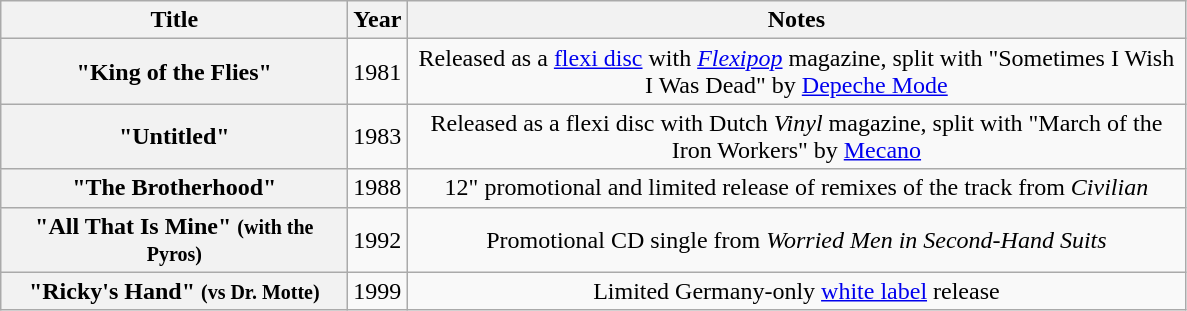<table class="wikitable plainrowheaders" style="text-align:center;">
<tr>
<th scope="col" style="width:14em;">Title</th>
<th scope="col" style="width:2em;">Year</th>
<th scope="col" style="width:32em;">Notes</th>
</tr>
<tr>
<th scope="row">"King of the Flies"</th>
<td>1981</td>
<td>Released as a <a href='#'>flexi disc</a> with <em><a href='#'>Flexipop</a></em> magazine, split with "Sometimes I Wish I Was Dead" by <a href='#'>Depeche Mode</a></td>
</tr>
<tr>
<th scope="row">"Untitled"</th>
<td>1983</td>
<td>Released as a flexi disc with Dutch <em>Vinyl</em> magazine, split with "March of the Iron Workers" by <a href='#'>Mecano</a></td>
</tr>
<tr>
<th scope="row">"The Brotherhood"</th>
<td>1988</td>
<td>12" promotional and limited release of remixes of the track from <em>Civilian</em></td>
</tr>
<tr>
<th scope="row">"All That Is Mine" <small>(with the Pyros)</small></th>
<td>1992</td>
<td>Promotional CD single from <em>Worried Men in Second-Hand Suits</em></td>
</tr>
<tr>
<th scope="row">"Ricky's Hand" <small>(vs Dr. Motte)</small></th>
<td>1999</td>
<td>Limited Germany-only <a href='#'>white label</a> release</td>
</tr>
</table>
